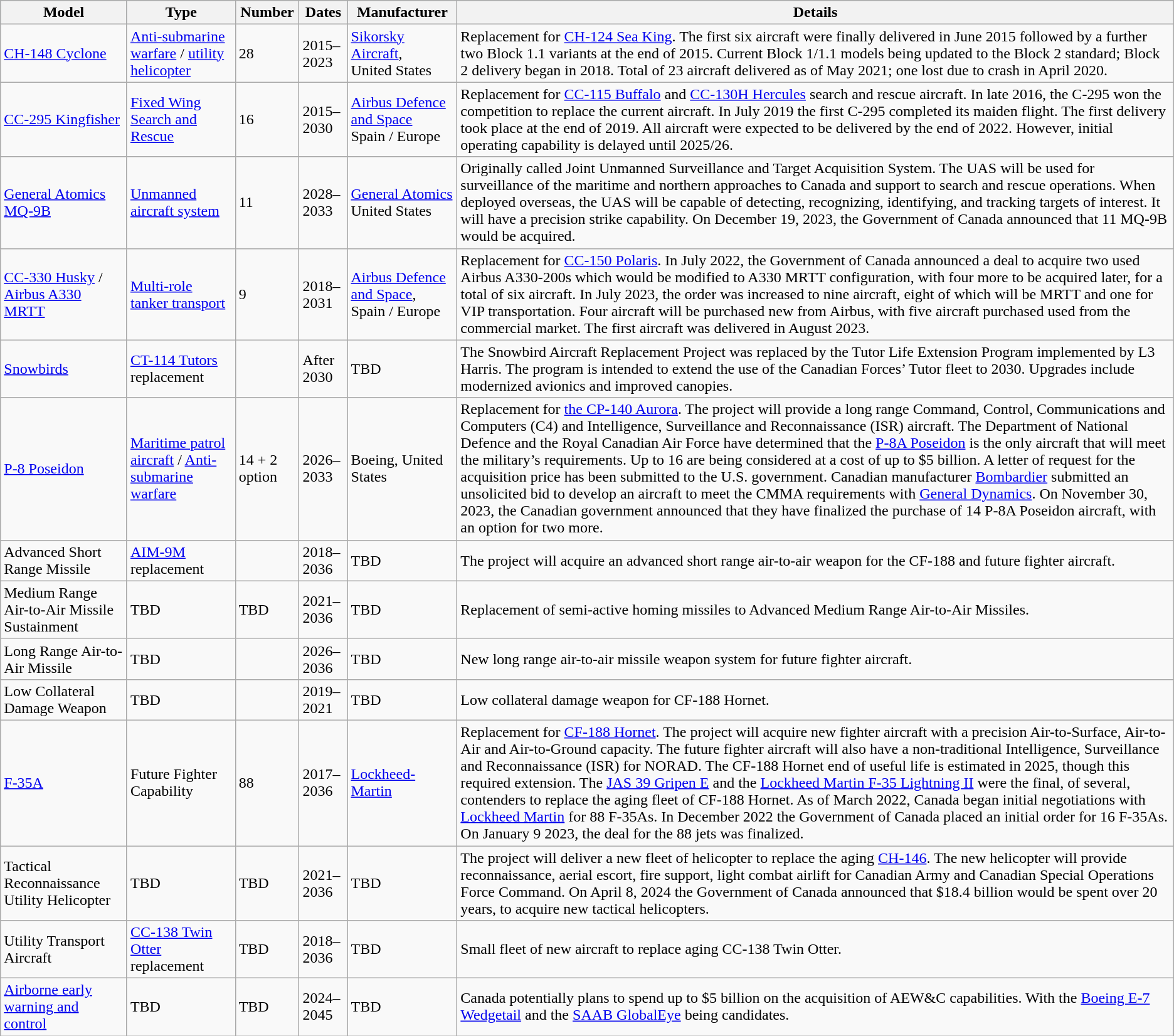<table class="wikitable sortable sticky-header" style=text-align:left" style="margin:1em auto;">
<tr style="background:#aabccc;">
<th>Model</th>
<th>Type</th>
<th>Number</th>
<th>Dates</th>
<th>Manufacturer</th>
<th>Details</th>
</tr>
<tr>
<td><a href='#'>CH-148 Cyclone</a></td>
<td><a href='#'>Anti-submarine warfare</a> / <a href='#'>utility helicopter</a></td>
<td>28</td>
<td>2015–2023</td>
<td><a href='#'>Sikorsky Aircraft</a>, <br>United States</td>
<td>Replacement for <a href='#'>CH-124 Sea King</a>. The first six aircraft were finally delivered in June 2015 followed by a further two Block 1.1 variants at the end of 2015. Current Block 1/1.1 models being updated to the Block 2 standard; Block 2 delivery began in 2018. Total of 23 aircraft delivered as of May 2021; one lost due to crash in April 2020.</td>
</tr>
<tr>
<td><a href='#'>CC-295 Kingfisher</a></td>
<td><a href='#'>Fixed Wing Search and Rescue</a></td>
<td>16</td>
<td>2015–2030</td>
<td><a href='#'>Airbus Defence and Space</a> <br> Spain / Europe</td>
<td>Replacement for <a href='#'>CC-115 Buffalo</a> and <a href='#'>CC-130H Hercules</a> search and rescue aircraft. In late 2016, the C-295 won the competition to replace the current aircraft. In July 2019 the first C-295 completed its maiden flight. The first delivery took place at the end of 2019. All aircraft were expected to be delivered by the end of 2022. However, initial operating capability is delayed until 2025/26.</td>
</tr>
<tr>
<td><a href='#'>General Atomics MQ-9B</a></td>
<td><a href='#'>Unmanned aircraft system</a></td>
<td>11</td>
<td>2028–2033</td>
<td><a href='#'>General Atomics</a> United States</td>
<td>Originally called Joint Unmanned Surveillance and Target Acquisition System. The UAS will be used for surveillance of the maritime and northern approaches to Canada and support to search and rescue operations. When deployed overseas, the UAS will be capable of detecting, recognizing, identifying, and tracking targets of interest. It will have a precision strike capability. On December 19, 2023, the Government of Canada announced that 11 MQ-9B would be acquired.</td>
</tr>
<tr>
<td><a href='#'>CC-330 Husky</a> / <a href='#'>Airbus A330 MRTT</a></td>
<td><a href='#'>Multi-role tanker transport</a></td>
<td>9</td>
<td>2018–2031</td>
<td><a href='#'>Airbus Defence and Space</a>,<br>Spain / Europe</td>
<td>Replacement for <a href='#'>CC-150 Polaris</a>. In July 2022, the Government of Canada announced a deal to acquire two used Airbus A330-200s which would be modified to A330 MRTT configuration, with four more to be acquired later, for a total of six aircraft. In July 2023, the order was increased to nine aircraft, eight of which will be MRTT and one for VIP transportation. Four aircraft will be purchased new from Airbus, with five aircraft purchased used from the commercial market. The first aircraft was delivered in August 2023.</td>
</tr>
<tr>
<td><a href='#'>Snowbirds</a></td>
<td><a href='#'>CT-114 Tutors</a> replacement</td>
<td></td>
<td>After 2030</td>
<td>TBD</td>
<td>The Snowbird Aircraft Replacement Project was replaced by the Tutor Life Extension Program implemented by L3 Harris. The program is intended to extend the use of the Canadian Forces’ Tutor fleet to 2030. Upgrades include modernized avionics and improved canopies.</td>
</tr>
<tr>
<td><a href='#'>P-8 Poseidon</a></td>
<td><a href='#'>Maritime patrol aircraft</a> / <a href='#'>Anti-submarine warfare</a></td>
<td>14 + 2 option</td>
<td>2026–2033</td>
<td>Boeing, United States</td>
<td>Replacement for <a href='#'>the CP-140 Aurora</a>. The project will provide a long range Command, Control, Communications and Computers (C4) and Intelligence, Surveillance and Reconnaissance (ISR) aircraft. The Department of National Defence and the Royal Canadian Air Force have determined that the <a href='#'>P-8A Poseidon</a> is the only aircraft that will meet the military’s requirements. Up to 16 are being considered at a cost of up to $5 billion. A letter of request for the acquisition price has been submitted to the U.S. government. Canadian manufacturer <a href='#'>Bombardier</a> submitted an unsolicited bid to develop an aircraft to meet the CMMA requirements with <a href='#'>General Dynamics</a>. On November 30, 2023, the Canadian government announced that they have finalized the purchase of 14 P-8A Poseidon aircraft, with an option for two more.</td>
</tr>
<tr>
<td>Advanced Short Range Missile</td>
<td><a href='#'>AIM-9M</a> replacement</td>
<td></td>
<td>2018–2036</td>
<td>TBD</td>
<td>The project will acquire an advanced short range air-to-air weapon for the CF-188 and future fighter aircraft.</td>
</tr>
<tr>
<td>Medium Range Air-to-Air Missile Sustainment</td>
<td>TBD</td>
<td>TBD</td>
<td>2021–2036</td>
<td>TBD</td>
<td>Replacement of semi-active homing missiles to Advanced Medium Range Air-to-Air Missiles.</td>
</tr>
<tr>
<td>Long Range Air-to-Air Missile</td>
<td>TBD</td>
<td></td>
<td>2026–2036</td>
<td>TBD</td>
<td>New long range air-to-air missile weapon system for future fighter aircraft.</td>
</tr>
<tr>
<td>Low Collateral Damage Weapon</td>
<td>TBD</td>
<td></td>
<td>2019–2021</td>
<td>TBD</td>
<td>Low collateral damage weapon for CF-188 Hornet.</td>
</tr>
<tr>
<td><a href='#'>F-35A</a></td>
<td>Future Fighter Capability</td>
<td>88</td>
<td>2017–2036</td>
<td><a href='#'>Lockheed-Martin</a></td>
<td>Replacement for <a href='#'>CF-188 Hornet</a>. The project will acquire new fighter aircraft with a precision Air-to-Surface, Air-to-Air and Air-to-Ground capacity. The future fighter aircraft will also have a non-traditional Intelligence, Surveillance and Reconnaissance (ISR) for NORAD. The CF-188 Hornet end of useful life is estimated in 2025, though this required extension. The <a href='#'>JAS 39 Gripen E</a> and the <a href='#'>Lockheed Martin F-35 Lightning II</a> were the final, of several, contenders to replace the aging fleet of CF-188 Hornet. As of March 2022, Canada began initial negotiations with <a href='#'>Lockheed Martin</a> for 88 F-35As.   In December 2022 the Government of Canada placed an initial order for 16 F-35As. On January 9 2023, the deal for the 88 jets was finalized.</td>
</tr>
<tr>
<td>Tactical Reconnaissance Utility Helicopter</td>
<td>TBD</td>
<td>TBD</td>
<td>2021–2036</td>
<td>TBD</td>
<td>The project will deliver a new fleet of helicopter to replace the aging <a href='#'>CH-146</a>. The new helicopter will provide reconnaissance, aerial escort, fire support, light combat airlift for Canadian Army and Canadian Special Operations Force Command. On April 8, 2024 the Government of Canada announced that $18.4 billion would be spent over 20 years, to acquire new tactical helicopters.</td>
</tr>
<tr>
<td>Utility Transport Aircraft</td>
<td><a href='#'>CC-138 Twin Otter</a> replacement</td>
<td>TBD</td>
<td>2018–2036</td>
<td>TBD</td>
<td>Small fleet of new aircraft to replace aging CC-138 Twin Otter.</td>
</tr>
<tr>
<td><a href='#'>Airborne early warning and control</a></td>
<td>TBD</td>
<td>TBD</td>
<td>2024–2045</td>
<td>TBD</td>
<td>Canada potentially plans to spend up to $5 billion on the acquisition of AEW&C capabilities. With the <a href='#'>Boeing E-7 Wedgetail</a> and the <a href='#'>SAAB GlobalEye</a> being candidates.</td>
</tr>
</table>
